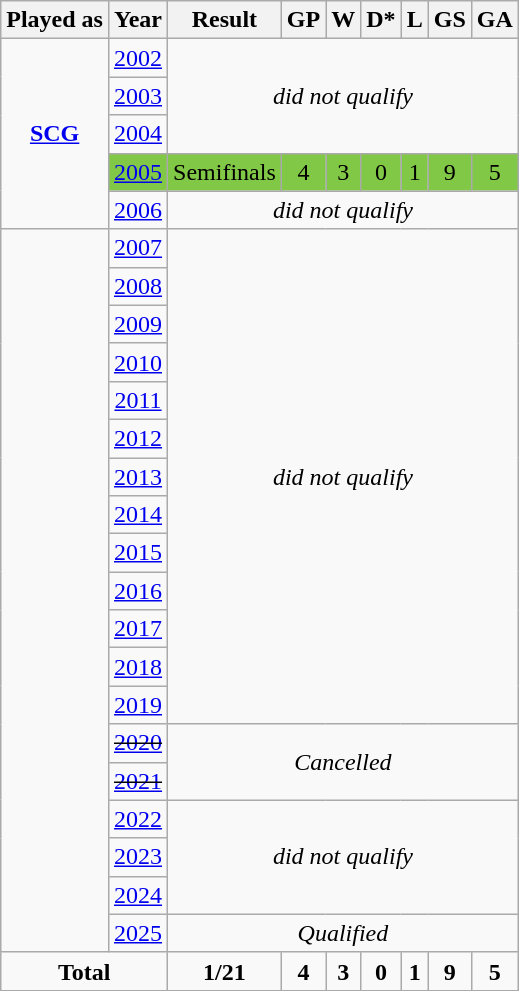<table class="wikitable" style="text-align: center;">
<tr>
<th>Played as</th>
<th>Year</th>
<th>Result</th>
<th>GP</th>
<th>W</th>
<th>D*</th>
<th>L</th>
<th>GS</th>
<th>GA</th>
</tr>
<tr>
<td rowspan="5"><strong> <a href='#'>SCG</a></strong></td>
<td> <a href='#'>2002</a></td>
<td rowspan=3 colspan=8><em>did not qualify</em></td>
</tr>
<tr>
<td> <a href='#'>2003</a></td>
</tr>
<tr>
<td> <a href='#'>2004</a></td>
</tr>
<tr bgcolor="#81c846">
<td> <a href='#'>2005</a></td>
<td>Semifinals</td>
<td>4</td>
<td>3</td>
<td>0</td>
<td>1</td>
<td>9</td>
<td>5</td>
</tr>
<tr>
<td> <a href='#'>2006</a></td>
<td colspan=8><em>did not qualify</em></td>
</tr>
<tr>
<td rowspan="19"><strong></strong></td>
<td> <a href='#'>2007</a></td>
<td rowspan=13 colspan=8><em>did not qualify</em></td>
</tr>
<tr>
<td> <a href='#'>2008</a></td>
</tr>
<tr>
<td> <a href='#'>2009</a></td>
</tr>
<tr>
<td> <a href='#'>2010</a></td>
</tr>
<tr>
<td> <a href='#'>2011</a></td>
</tr>
<tr>
<td> <a href='#'>2012</a></td>
</tr>
<tr>
<td> <a href='#'>2013</a></td>
</tr>
<tr>
<td> <a href='#'>2014</a></td>
</tr>
<tr>
<td> <a href='#'>2015</a></td>
</tr>
<tr>
<td> <a href='#'>2016</a></td>
</tr>
<tr>
<td> <a href='#'>2017</a></td>
</tr>
<tr>
<td> <a href='#'>2018</a></td>
</tr>
<tr>
<td> <a href='#'>2019</a></td>
</tr>
<tr>
<td> <s><a href='#'>2020</a></s></td>
<td colspan=8 rowspan=2><em>Cancelled</em></td>
</tr>
<tr>
<td> <s><a href='#'>2021</a></s></td>
</tr>
<tr>
<td> <a href='#'>2022</a></td>
<td colspan=8 rowspan=3><em>did not qualify</em></td>
</tr>
<tr>
<td> <a href='#'>2023</a></td>
</tr>
<tr>
<td> <a href='#'>2024</a></td>
</tr>
<tr>
<td> <a href='#'>2025</a></td>
<td colspan=8><em>Qualified</em></td>
</tr>
<tr>
<td colspan=2><strong>Total</strong></td>
<td><strong>1/21</strong></td>
<td><strong>4</strong></td>
<td><strong>3</strong></td>
<td><strong>0</strong></td>
<td><strong>1</strong></td>
<td><strong>9</strong></td>
<td><strong>5</strong></td>
</tr>
</table>
